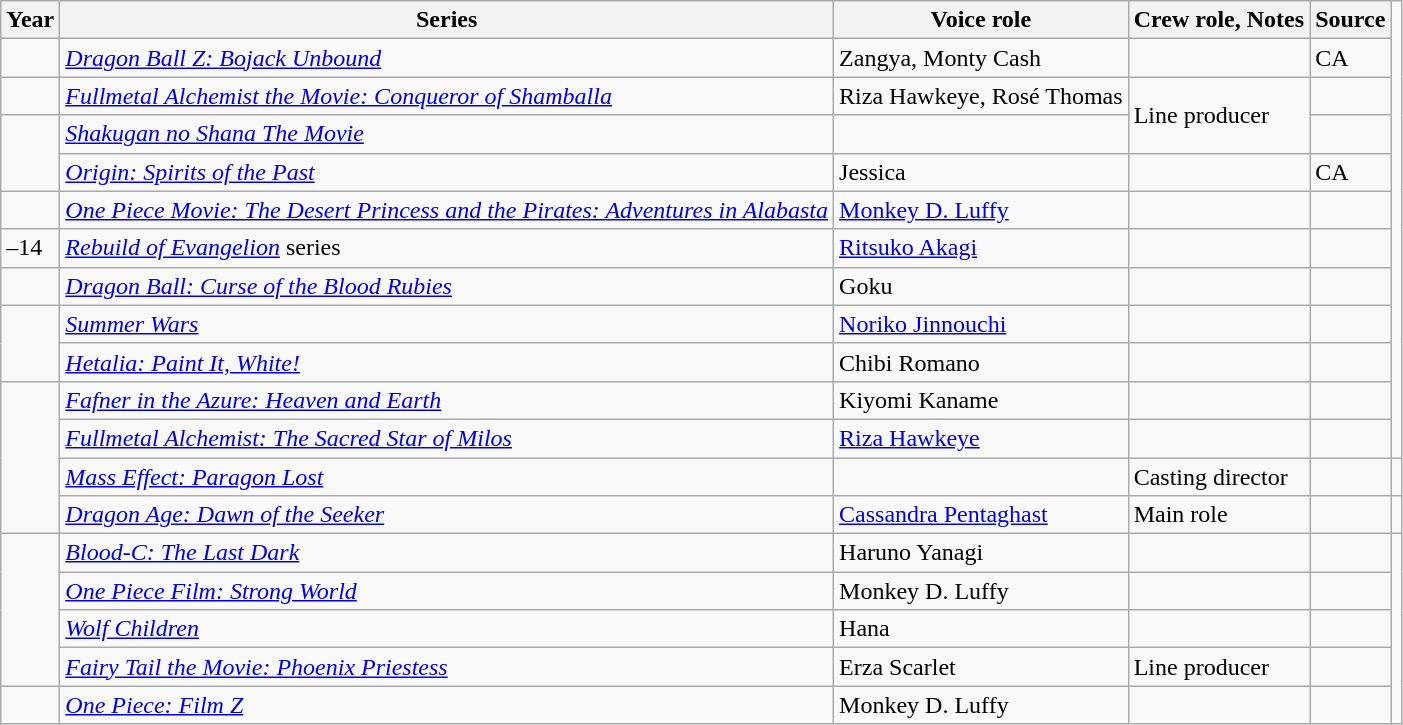<table class="wikitable sortable plainrowheaders">
<tr>
<th>Year </th>
<th>Series</th>
<th>Voice role </th>
<th class="unsortable">Crew role, Notes </th>
<th class="unsortable">Source</th>
</tr>
<tr>
<td></td>
<td><em><a href='#'>Dragon Ball Z: Bojack Unbound</a></em></td>
<td>Zangya, Monty Cash</td>
<td> </td>
<td>CA</td>
</tr>
<tr>
<td></td>
<td><em><a href='#'>Fullmetal Alchemist the Movie: Conqueror of Shamballa</a></em></td>
<td>Riza Hawkeye, Rosé Thomas</td>
<td rowspan="2">Line producer</td>
<td></td>
</tr>
<tr>
<td rowspan="2"></td>
<td><em><a href='#'>Shakugan no Shana The Movie</a></em></td>
<td> </td>
<td></td>
</tr>
<tr>
<td><em><a href='#'>Origin: Spirits of the Past</a></em></td>
<td>Jessica</td>
<td> </td>
<td>CA</td>
</tr>
<tr>
<td></td>
<td><em><a href='#'>One Piece Movie: The Desert Princess and the Pirates: Adventures in Alabasta</a></em></td>
<td><a href='#'>Monkey D. Luffy</a></td>
<td> </td>
<td></td>
</tr>
<tr>
<td>–14</td>
<td><em><a href='#'>Rebuild of Evangelion</a></em> series</td>
<td><a href='#'>Ritsuko Akagi</a></td>
<td> </td>
<td></td>
</tr>
<tr>
<td></td>
<td><em><a href='#'>Dragon Ball: Curse of the Blood Rubies</a></em></td>
<td>Goku</td>
<td> </td>
<td></td>
</tr>
<tr>
<td rowspan="2"></td>
<td><em><a href='#'>Summer Wars</a></em></td>
<td><a href='#'>Noriko Jinnouchi</a></td>
<td> </td>
<td></td>
</tr>
<tr>
<td><em><a href='#'>Hetalia: Paint It, White!</a></em></td>
<td>Chibi Romano</td>
<td> </td>
<td></td>
</tr>
<tr>
<td rowspan="4"></td>
<td><em><a href='#'>Fafner in the Azure: Heaven and Earth</a></em></td>
<td>Kiyomi Kaname</td>
<td> </td>
<td></td>
</tr>
<tr>
<td><em><a href='#'>Fullmetal Alchemist: The Sacred Star of Milos</a></em></td>
<td><a href='#'>Riza Hawkeye</a></td>
<td></td>
<td></td>
</tr>
<tr>
<td><em><a href='#'>Mass Effect: Paragon Lost</a></em></td>
<td></td>
<td>Casting director</td>
<td></td>
<td></td>
</tr>
<tr>
<td><em><a href='#'>Dragon Age: Dawn of the Seeker</a></em></td>
<td><a href='#'>Cassandra Pentaghast</a></td>
<td>Main role</td>
<td></td>
<td></td>
</tr>
<tr>
<td rowspan="4"></td>
<td><em><a href='#'>Blood-C: The Last Dark</a></em></td>
<td>Haruno Yanagi</td>
<td></td>
<td></td>
</tr>
<tr>
<td><em><a href='#'>One Piece Film: Strong World</a></em></td>
<td>Monkey D. Luffy</td>
<td> </td>
<td></td>
</tr>
<tr>
<td><em><a href='#'>Wolf Children</a></em></td>
<td>Hana</td>
<td></td>
<td></td>
</tr>
<tr>
<td><em><a href='#'>Fairy Tail the Movie: Phoenix Priestess</a></em></td>
<td>Erza Scarlet</td>
<td>Line producer</td>
<td></td>
</tr>
<tr>
<td></td>
<td><em><a href='#'>One Piece: Film Z</a></em></td>
<td>Monkey D. Luffy</td>
<td> </td>
<td></td>
</tr>
</table>
